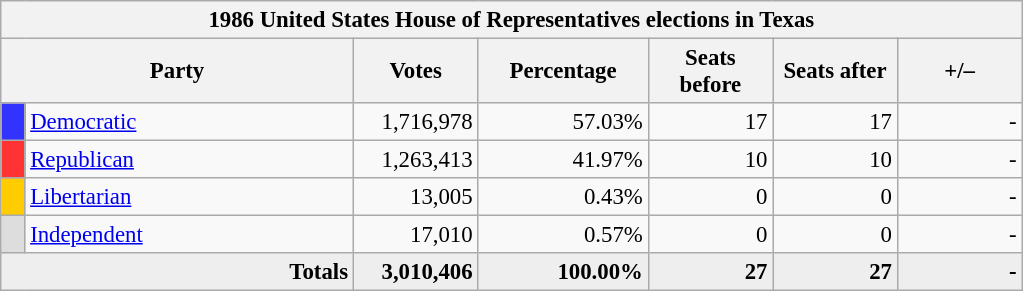<table class="wikitable" style="font-size: 95%;">
<tr>
<th colspan="7">1986 United States House of Representatives elections in Texas</th>
</tr>
<tr>
<th colspan="2" style="width: 15em">Party</th>
<th style="width: 5em">Votes</th>
<th style="width: 7em">Percentage</th>
<th style="width: 5em">Seats before</th>
<th style="width: 5em">Seats after</th>
<th style="width: 5em">+/–</th>
</tr>
<tr>
<th style="background-color:#3333FF; width: 3px"></th>
<td style="width: 130px"><a href='#'>Democratic</a></td>
<td align="right">1,716,978</td>
<td align="right">57.03%</td>
<td align="right">17</td>
<td align="right">17</td>
<td align="right">-</td>
</tr>
<tr>
<th style="background-color:#FF3333; width: 3px"></th>
<td style="width: 130px"><a href='#'>Republican</a></td>
<td align="right">1,263,413</td>
<td align="right">41.97%</td>
<td align="right">10</td>
<td align="right">10</td>
<td align="right">-</td>
</tr>
<tr>
<th style="background-color:#FFCC00; width: 3px"></th>
<td style="width: 130px"><a href='#'>Libertarian</a></td>
<td align="right">13,005</td>
<td align="right">0.43%</td>
<td align="right">0</td>
<td align="right">0</td>
<td align="right">-</td>
</tr>
<tr>
<th style="background-color:#DDDDDD; width: 3px"></th>
<td style="width: 130px"><a href='#'>Independent</a></td>
<td align="right">17,010</td>
<td align="right">0.57%</td>
<td align="right">0</td>
<td align="right">0</td>
<td align="right">-</td>
</tr>
<tr bgcolor="#EEEEEE">
<td colspan="2" align="right"><strong>Totals</strong></td>
<td align="right"><strong>3,010,406</strong></td>
<td align="right"><strong>100.00%</strong></td>
<td align="right"><strong>27</strong></td>
<td align="right"><strong>27</strong></td>
<td align="right"><strong>-</strong></td>
</tr>
</table>
